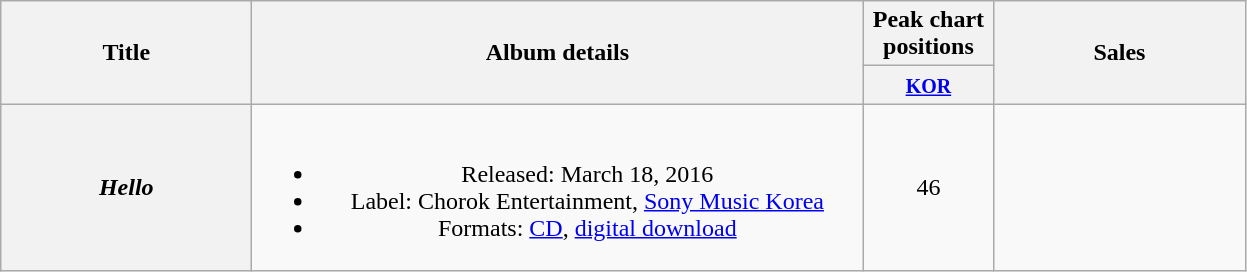<table class="wikitable plainrowheaders" style="text-align:center;">
<tr>
<th scope="col" rowspan="2" style="width:10em;">Title</th>
<th scope="col" rowspan="2" style="width:25em;">Album details</th>
<th scope="col" style="width:5em;">Peak chart positions</th>
<th scope="col" rowspan="2" style="width:10em;">Sales</th>
</tr>
<tr>
<th><small><a href='#'>KOR</a></small><br></th>
</tr>
<tr>
<th scope="row"><em>Hello</em></th>
<td><br><ul><li>Released: March 18, 2016</li><li>Label: Chorok Entertainment, <a href='#'>Sony Music Korea</a></li><li>Formats: <a href='#'>CD</a>, <a href='#'>digital download</a></li></ul></td>
<td>46</td>
<td></td>
</tr>
</table>
